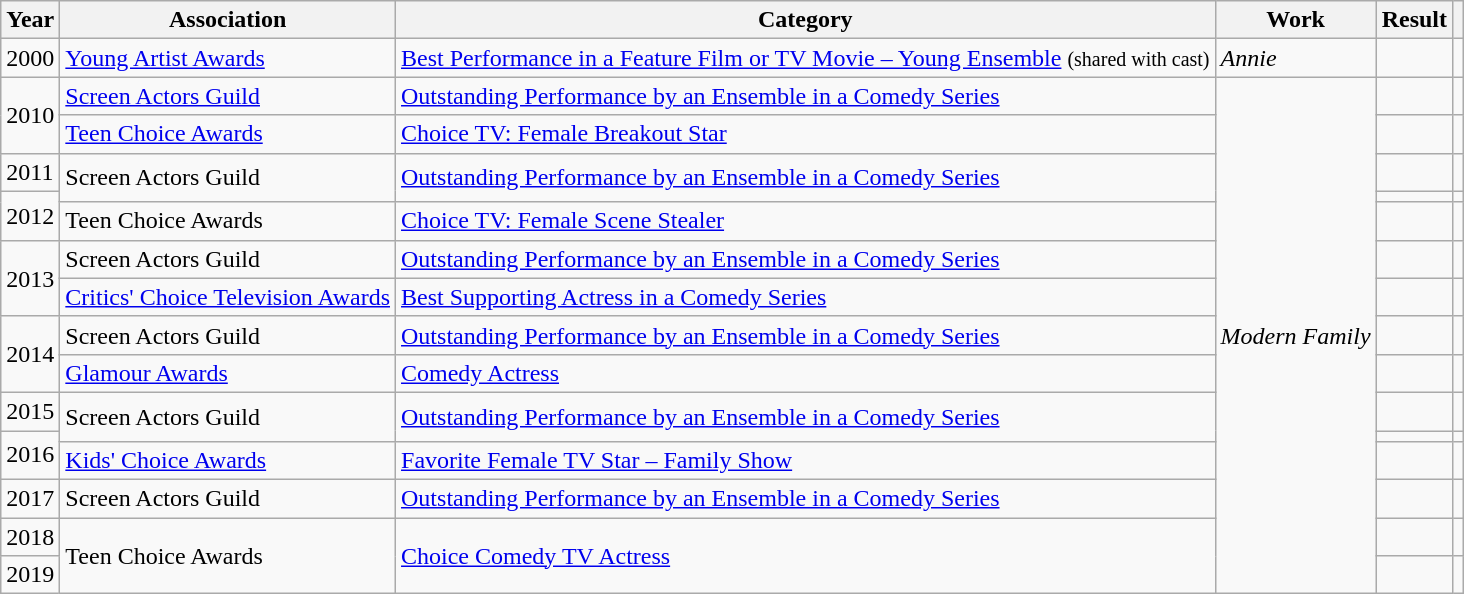<table class="wikitable">
<tr>
<th>Year</th>
<th>Association</th>
<th>Category</th>
<th>Work</th>
<th>Result</th>
<th></th>
</tr>
<tr>
<td>2000</td>
<td><a href='#'>Young Artist Awards</a></td>
<td><a href='#'>Best Performance in a Feature Film or TV Movie – Young Ensemble</a> <small>(shared with cast)</small></td>
<td><em>Annie</em></td>
<td></td>
<td></td>
</tr>
<tr>
<td rowspan="2">2010</td>
<td><a href='#'>Screen Actors Guild</a></td>
<td><a href='#'>Outstanding Performance by an Ensemble in a Comedy Series</a></td>
<td rowspan="15"><em>Modern Family</em></td>
<td></td>
<td></td>
</tr>
<tr>
<td><a href='#'>Teen Choice Awards</a></td>
<td><a href='#'>Choice TV: Female Breakout Star</a></td>
<td></td>
<td></td>
</tr>
<tr>
<td>2011</td>
<td rowspan="2">Screen Actors Guild</td>
<td rowspan="2"><a href='#'>Outstanding Performance by an Ensemble in a Comedy Series</a></td>
<td></td>
<td></td>
</tr>
<tr>
<td rowspan="2">2012</td>
<td></td>
<td></td>
</tr>
<tr>
<td>Teen Choice Awards</td>
<td><a href='#'>Choice TV: Female Scene Stealer</a></td>
<td></td>
<td></td>
</tr>
<tr>
<td rowspan="2">2013</td>
<td>Screen Actors Guild</td>
<td><a href='#'>Outstanding Performance by an Ensemble in a Comedy Series</a></td>
<td></td>
<td></td>
</tr>
<tr>
<td><a href='#'>Critics' Choice Television Awards</a></td>
<td><a href='#'>Best Supporting Actress in a Comedy Series</a></td>
<td></td>
<td></td>
</tr>
<tr>
<td rowspan="2">2014</td>
<td>Screen Actors Guild</td>
<td><a href='#'>Outstanding Performance by an Ensemble in a Comedy Series</a></td>
<td></td>
<td></td>
</tr>
<tr>
<td><a href='#'>Glamour Awards</a></td>
<td><a href='#'>Comedy Actress</a></td>
<td></td>
<td></td>
</tr>
<tr>
<td>2015</td>
<td rowspan="2">Screen Actors Guild</td>
<td rowspan="2"><a href='#'>Outstanding Performance by an Ensemble in a Comedy Series</a></td>
<td></td>
<td></td>
</tr>
<tr>
<td rowspan="2">2016</td>
<td></td>
<td></td>
</tr>
<tr>
<td><a href='#'>Kids' Choice Awards</a></td>
<td><a href='#'>Favorite Female TV Star – Family Show</a></td>
<td></td>
<td></td>
</tr>
<tr>
<td>2017</td>
<td>Screen Actors Guild</td>
<td><a href='#'>Outstanding Performance by an Ensemble in a Comedy Series</a></td>
<td></td>
<td></td>
</tr>
<tr>
<td>2018</td>
<td rowspan="2">Teen Choice Awards</td>
<td rowspan="2"><a href='#'>Choice Comedy TV Actress</a></td>
<td></td>
<td></td>
</tr>
<tr>
<td>2019</td>
<td></td>
<td></td>
</tr>
</table>
